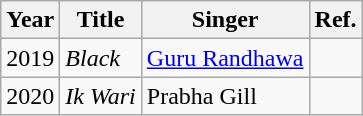<table class="wikitable sortable">
<tr>
<th>Year</th>
<th>Title</th>
<th>Singer</th>
<th>Ref.</th>
</tr>
<tr>
<td>2019</td>
<td><em>Black</em></td>
<td><a href='#'>Guru Randhawa</a></td>
<td></td>
</tr>
<tr>
<td>2020</td>
<td><em>Ik Wari</em></td>
<td>Prabha Gill</td>
<td></td>
</tr>
</table>
